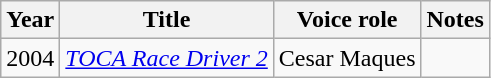<table class="wikitable">
<tr>
<th>Year</th>
<th>Title</th>
<th>Voice role</th>
<th class="unsortable">Notes</th>
</tr>
<tr>
<td>2004</td>
<td><em><a href='#'>TOCA Race Driver 2</a></em></td>
<td>Cesar Maques</td>
<td></td>
</tr>
</table>
